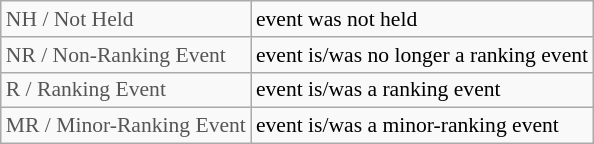<table class="wikitable" style="font-size:90%">
<tr>
<td style="color:#555555;" colspan="4">NH / Not Held</td>
<td>event was not held</td>
</tr>
<tr>
<td style="color:#555555;" colspan="4">NR / Non-Ranking Event</td>
<td>event is/was no longer a ranking event</td>
</tr>
<tr>
<td style="color:#555555;" colspan="4">R / Ranking Event</td>
<td>event is/was a ranking event</td>
</tr>
<tr>
<td style="color:#555555;" colspan="4">MR / Minor-Ranking Event</td>
<td>event is/was a minor-ranking event</td>
</tr>
</table>
